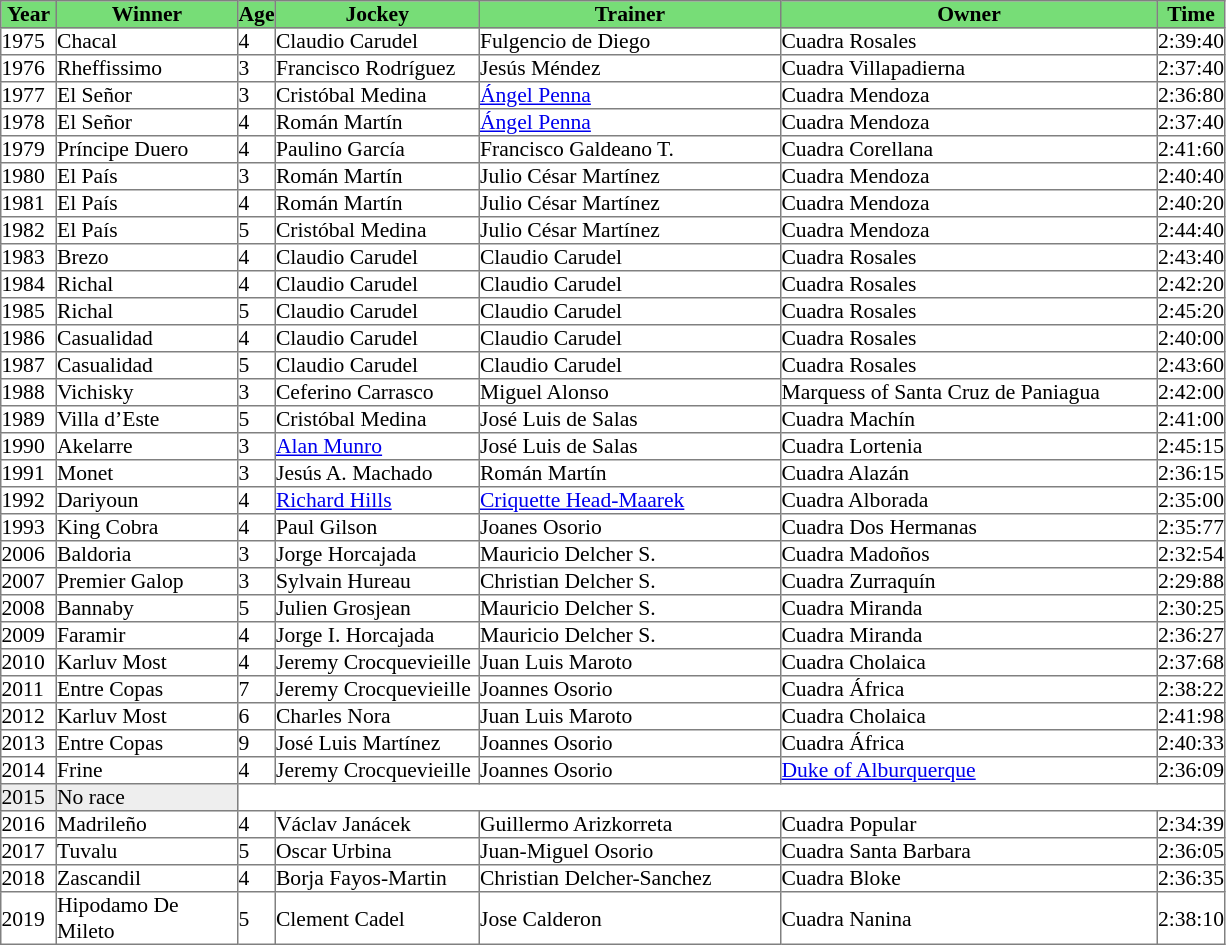<table class = "sortable" | border="1" cellpadding="0" style="border-collapse: collapse; font-size:90%">
<tr bgcolor="#77dd77" align="center">
<td width="36px"><strong>Year</strong><br></td>
<td width="120px"><strong>Winner</strong><br></td>
<td><strong>Age</strong><br></td>
<td width="135px"><strong>Jockey</strong><br></td>
<td width="200px"><strong>Trainer</strong><br></td>
<td width="250px"><strong>Owner</strong><br></td>
<td><strong>Time</strong><br></td>
</tr>
<tr>
<td>1975</td>
<td>Chacal</td>
<td>4</td>
<td>Claudio Carudel</td>
<td>Fulgencio de Diego</td>
<td>Cuadra Rosales</td>
<td>2:39:40</td>
</tr>
<tr>
<td>1976</td>
<td>Rheffissimo</td>
<td>3</td>
<td>Francisco Rodríguez</td>
<td>Jesús Méndez</td>
<td>Cuadra Villapadierna</td>
<td>2:37:40</td>
</tr>
<tr>
<td>1977</td>
<td>El Señor</td>
<td>3</td>
<td>Cristóbal Medina</td>
<td><a href='#'>Ángel Penna</a></td>
<td>Cuadra Mendoza</td>
<td>2:36:80</td>
</tr>
<tr>
<td>1978</td>
<td>El Señor</td>
<td>4</td>
<td>Román Martín</td>
<td><a href='#'>Ángel Penna</a></td>
<td>Cuadra Mendoza</td>
<td>2:37:40</td>
</tr>
<tr>
<td>1979</td>
<td>Príncipe Duero</td>
<td>4</td>
<td>Paulino García</td>
<td>Francisco Galdeano T.</td>
<td>Cuadra Corellana</td>
<td>2:41:60</td>
</tr>
<tr>
<td>1980</td>
<td>El País</td>
<td>3</td>
<td>Román Martín</td>
<td>Julio César Martínez</td>
<td>Cuadra Mendoza</td>
<td>2:40:40</td>
</tr>
<tr>
<td>1981</td>
<td>El País</td>
<td>4</td>
<td>Román Martín</td>
<td>Julio César Martínez</td>
<td>Cuadra Mendoza</td>
<td>2:40:20</td>
</tr>
<tr>
<td>1982</td>
<td>El País</td>
<td>5</td>
<td>Cristóbal Medina</td>
<td>Julio César Martínez</td>
<td>Cuadra Mendoza</td>
<td>2:44:40</td>
</tr>
<tr>
<td>1983</td>
<td>Brezo</td>
<td>4</td>
<td>Claudio Carudel</td>
<td>Claudio Carudel</td>
<td>Cuadra Rosales</td>
<td>2:43:40</td>
</tr>
<tr>
<td>1984</td>
<td>Richal</td>
<td>4</td>
<td>Claudio Carudel</td>
<td>Claudio Carudel</td>
<td>Cuadra Rosales</td>
<td>2:42:20</td>
</tr>
<tr>
<td>1985</td>
<td>Richal</td>
<td>5</td>
<td>Claudio Carudel</td>
<td>Claudio Carudel</td>
<td>Cuadra Rosales</td>
<td>2:45:20</td>
</tr>
<tr>
<td>1986</td>
<td>Casualidad</td>
<td>4</td>
<td>Claudio Carudel</td>
<td>Claudio Carudel</td>
<td>Cuadra Rosales</td>
<td>2:40:00</td>
</tr>
<tr>
<td>1987</td>
<td>Casualidad</td>
<td>5</td>
<td>Claudio Carudel</td>
<td>Claudio Carudel</td>
<td>Cuadra Rosales</td>
<td>2:43:60</td>
</tr>
<tr>
<td>1988</td>
<td>Vichisky</td>
<td>3</td>
<td>Ceferino Carrasco</td>
<td>Miguel Alonso</td>
<td>Marquess of Santa Cruz de Paniagua</td>
<td>2:42:00</td>
</tr>
<tr>
<td>1989</td>
<td>Villa d’Este</td>
<td>5</td>
<td>Cristóbal Medina</td>
<td>José Luis de Salas</td>
<td>Cuadra Machín</td>
<td>2:41:00</td>
</tr>
<tr>
<td>1990</td>
<td>Akelarre</td>
<td>3</td>
<td><a href='#'>Alan Munro</a></td>
<td>José Luis de Salas</td>
<td>Cuadra Lortenia</td>
<td>2:45:15</td>
</tr>
<tr>
<td>1991</td>
<td>Monet</td>
<td>3</td>
<td>Jesús A. Machado</td>
<td>Román Martín</td>
<td>Cuadra Alazán</td>
<td>2:36:15</td>
</tr>
<tr>
<td>1992</td>
<td>Dariyoun</td>
<td>4</td>
<td><a href='#'>Richard Hills</a></td>
<td><a href='#'>Criquette Head-Maarek</a></td>
<td>Cuadra Alborada</td>
<td>2:35:00</td>
</tr>
<tr>
<td>1993</td>
<td>King Cobra</td>
<td>4</td>
<td>Paul Gilson</td>
<td Juan Miguel Osorio y Bertrán de Lis>Joanes Osorio</td>
<td>Cuadra Dos Hermanas</td>
<td>2:35:77</td>
</tr>
<tr>
<td>2006</td>
<td>Baldoria</td>
<td>3</td>
<td>Jorge Horcajada</td>
<td>Mauricio Delcher S.</td>
<td>Cuadra Madoños</td>
<td>2:32:54</td>
</tr>
<tr>
<td>2007</td>
<td>Premier Galop</td>
<td>3</td>
<td>Sylvain Hureau</td>
<td>Christian Delcher S.</td>
<td>Cuadra Zurraquín</td>
<td>2:29:88</td>
</tr>
<tr>
<td>2008</td>
<td>Bannaby</td>
<td>5</td>
<td>Julien Grosjean</td>
<td>Mauricio Delcher S.</td>
<td>Cuadra Miranda</td>
<td>2:30:25</td>
</tr>
<tr>
<td>2009</td>
<td>Faramir</td>
<td>4</td>
<td>Jorge I. Horcajada</td>
<td>Mauricio Delcher S.</td>
<td>Cuadra Miranda</td>
<td>2:36:27</td>
</tr>
<tr>
<td>2010</td>
<td>Karluv Most</td>
<td>4</td>
<td>Jeremy Crocquevieille</td>
<td>Juan Luis Maroto</td>
<td>Cuadra Cholaica</td>
<td>2:37:68</td>
</tr>
<tr>
<td>2011</td>
<td>Entre Copas</td>
<td>7</td>
<td>Jeremy Crocquevieille</td>
<td Juan Miguel Osorio y Bertrán de Lis>Joannes Osorio</td>
<td>Cuadra África</td>
<td>2:38:22</td>
</tr>
<tr>
<td>2012</td>
<td>Karluv Most</td>
<td>6</td>
<td>Charles Nora</td>
<td>Juan Luis Maroto</td>
<td>Cuadra Cholaica</td>
<td>2:41:98</td>
</tr>
<tr>
<td>2013</td>
<td>Entre Copas</td>
<td>9</td>
<td>José Luis Martínez</td>
<td Juan Miguel Osorio y Bertrán de Lis>Joannes Osorio</td>
<td>Cuadra África</td>
<td>2:40:33</td>
</tr>
<tr>
<td>2014</td>
<td>Frine</td>
<td>4</td>
<td>Jeremy Crocquevieille</td>
<td Juan Miguel Osorio y Bertrán de Lis>Joannes Osorio</td>
<td><a href='#'>Duke of Alburquerque</a></td>
<td>2:36:09</td>
</tr>
<tr bgcolor="#eeeeee">
<td>2015<td>No race</td></td>
</tr>
<tr>
<td>2016</td>
<td>Madrileño</td>
<td>4</td>
<td>Václav Janácek</td>
<td>Guillermo Arizkorreta</td>
<td>Cuadra Popular</td>
<td>2:34:39</td>
</tr>
<tr>
<td>2017</td>
<td>Tuvalu</td>
<td>5</td>
<td>Oscar Urbina</td>
<td>Juan-Miguel Osorio</td>
<td>Cuadra Santa Barbara</td>
<td>2:36:05</td>
</tr>
<tr>
<td>2018</td>
<td>Zascandil</td>
<td>4</td>
<td>Borja Fayos-Martin</td>
<td>Christian Delcher-Sanchez</td>
<td>Cuadra Bloke</td>
<td>2:36:35</td>
</tr>
<tr>
<td>2019</td>
<td>Hipodamo De Mileto</td>
<td>5</td>
<td>Clement Cadel</td>
<td>Jose Calderon</td>
<td>Cuadra Nanina</td>
<td>2:38:10</td>
</tr>
</table>
